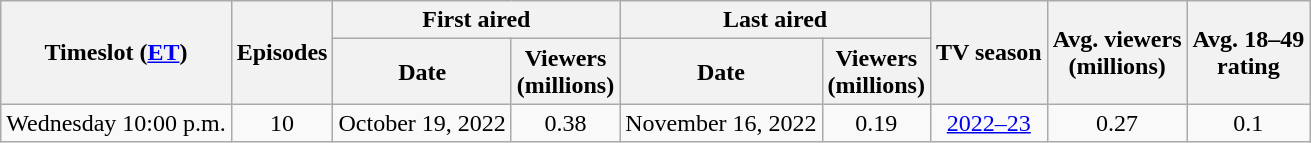<table class="wikitable">
<tr>
<th rowspan="2"><strong>Timeslot (</strong><a href='#'>ET</a><strong>)</strong></th>
<th rowspan="2"><strong>Episodes</strong></th>
<th colspan="2"><strong>First aired</strong></th>
<th colspan="2"><strong>Last aired</strong></th>
<th rowspan="2"><strong>TV season</strong></th>
<th rowspan="2"><abbr>Avg.</abbr> <strong>viewers</strong><br><strong>(millions)</strong></th>
<th rowspan="2"><abbr>Avg.</abbr> <strong>18–49</strong><br><strong>rating</strong></th>
</tr>
<tr>
<th><strong>Date</strong></th>
<th><strong>Viewers</strong><br><strong>(millions)</strong></th>
<th><strong>Date</strong></th>
<th><strong>Viewers</strong><br><strong>(millions)</strong></th>
</tr>
<tr>
<td style="text-align:center;">Wednesday 10:00 p.m.</td>
<td style="text-align:center;">10</td>
<td>October 19, 2022</td>
<td style="text-align:center;">0.38</td>
<td>November 16, 2022</td>
<td style="text-align:center;">0.19</td>
<td style="text-align:center;"><a href='#'>2022–23</a></td>
<td style="text-align:center;">0.27</td>
<td style="text-align:center;">0.1</td>
</tr>
</table>
